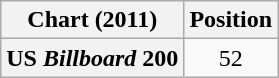<table class="wikitable plainrowheaders" style="text-align:center">
<tr>
<th scope="col">Chart (2011)</th>
<th scope="col">Position</th>
</tr>
<tr>
<th scope="row">US <em>Billboard</em> 200</th>
<td>52</td>
</tr>
</table>
